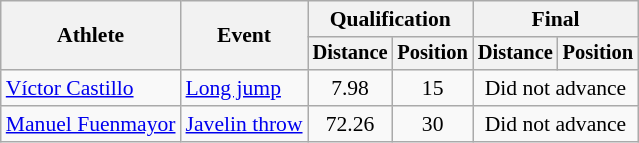<table class=wikitable style="font-size:90%">
<tr>
<th rowspan="2">Athlete</th>
<th rowspan="2">Event</th>
<th colspan="2">Qualification</th>
<th colspan="2">Final</th>
</tr>
<tr style="font-size:95%">
<th>Distance</th>
<th>Position</th>
<th>Distance</th>
<th>Position</th>
</tr>
<tr align=center>
<td align=left><a href='#'>Víctor Castillo</a></td>
<td align=left><a href='#'>Long jump</a></td>
<td>7.98</td>
<td>15</td>
<td colspan=2>Did not advance</td>
</tr>
<tr align=center>
<td align=left><a href='#'>Manuel Fuenmayor</a></td>
<td align=left><a href='#'>Javelin throw</a></td>
<td>72.26</td>
<td>30</td>
<td colspan=2>Did not advance</td>
</tr>
</table>
